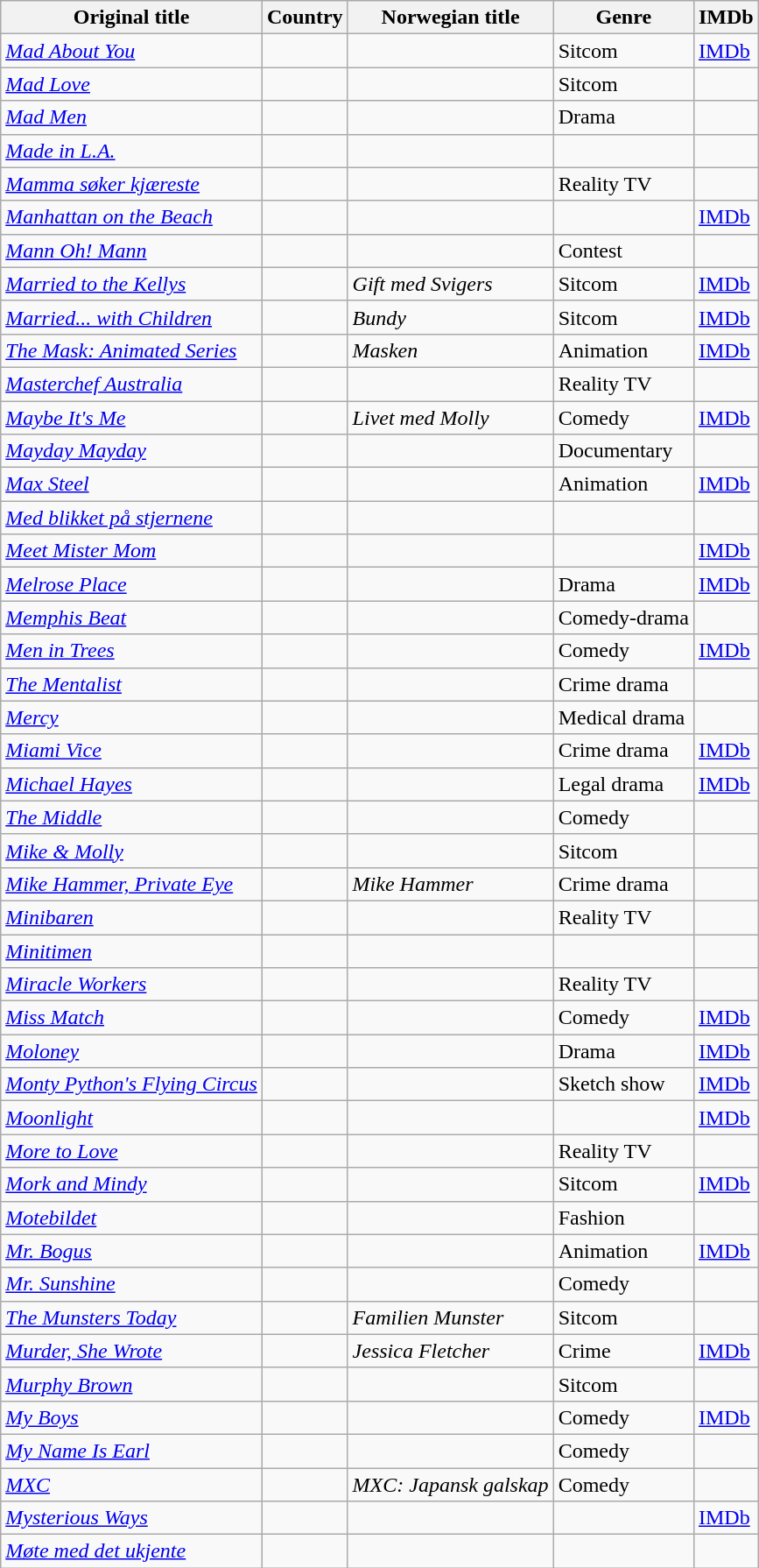<table class="wikitable">
<tr>
<th>Original title</th>
<th>Country</th>
<th>Norwegian title</th>
<th>Genre</th>
<th>IMDb</th>
</tr>
<tr>
<td><em><a href='#'>Mad About You</a></em></td>
<td></td>
<td></td>
<td>Sitcom</td>
<td><a href='#'>IMDb</a></td>
</tr>
<tr>
<td><em><a href='#'>Mad Love</a></em></td>
<td></td>
<td></td>
<td>Sitcom</td>
<td></td>
</tr>
<tr>
<td><em><a href='#'>Mad Men</a></em></td>
<td></td>
<td></td>
<td>Drama</td>
<td></td>
</tr>
<tr>
<td><em><a href='#'>Made in L.A.</a></em></td>
<td></td>
<td></td>
<td></td>
<td></td>
</tr>
<tr>
<td><em><a href='#'>Mamma søker kjæreste</a></em></td>
<td></td>
<td></td>
<td>Reality TV</td>
<td></td>
</tr>
<tr>
<td><em><a href='#'>Manhattan on the Beach</a></em></td>
<td></td>
<td></td>
<td></td>
<td><a href='#'>IMDb</a></td>
</tr>
<tr>
<td><em><a href='#'>Mann Oh! Mann</a></em></td>
<td></td>
<td></td>
<td>Contest</td>
<td></td>
</tr>
<tr>
<td><em><a href='#'>Married to the Kellys</a></em></td>
<td></td>
<td><em>Gift med Svigers</em></td>
<td>Sitcom</td>
<td><a href='#'>IMDb</a></td>
</tr>
<tr>
<td><em><a href='#'>Married... with Children</a></em></td>
<td></td>
<td><em>Bundy</em></td>
<td>Sitcom</td>
<td><a href='#'>IMDb</a></td>
</tr>
<tr>
<td><em><a href='#'>The Mask: Animated Series</a></em></td>
<td></td>
<td><em>Masken</em></td>
<td>Animation</td>
<td><a href='#'>IMDb</a></td>
</tr>
<tr>
<td><em><a href='#'>Masterchef Australia</a></em></td>
<td></td>
<td></td>
<td>Reality TV</td>
<td></td>
</tr>
<tr>
<td><em><a href='#'>Maybe It's Me</a></em></td>
<td></td>
<td><em>Livet med Molly</em></td>
<td>Comedy</td>
<td><a href='#'>IMDb</a></td>
</tr>
<tr>
<td><em><a href='#'>Mayday Mayday</a></em></td>
<td></td>
<td></td>
<td>Documentary</td>
<td></td>
</tr>
<tr>
<td><em><a href='#'>Max Steel</a></em></td>
<td></td>
<td></td>
<td>Animation</td>
<td><a href='#'>IMDb</a></td>
</tr>
<tr>
<td><em><a href='#'>Med blikket på stjernene</a></em></td>
<td></td>
<td></td>
<td></td>
<td></td>
</tr>
<tr>
<td><em><a href='#'>Meet Mister Mom</a></em></td>
<td></td>
<td></td>
<td></td>
<td><a href='#'>IMDb</a></td>
</tr>
<tr>
<td><em><a href='#'>Melrose Place</a></em></td>
<td></td>
<td></td>
<td>Drama</td>
<td><a href='#'>IMDb</a></td>
</tr>
<tr>
<td><em><a href='#'>Memphis Beat</a></em></td>
<td></td>
<td></td>
<td>Comedy-drama</td>
<td></td>
</tr>
<tr>
<td><em><a href='#'>Men in Trees</a></em></td>
<td></td>
<td></td>
<td>Comedy</td>
<td><a href='#'>IMDb</a></td>
</tr>
<tr>
<td><em><a href='#'>The Mentalist</a></em></td>
<td></td>
<td></td>
<td>Crime drama</td>
<td></td>
</tr>
<tr>
<td><em><a href='#'>Mercy</a></em></td>
<td></td>
<td></td>
<td>Medical drama</td>
<td></td>
</tr>
<tr>
<td><em><a href='#'>Miami Vice</a></em></td>
<td></td>
<td></td>
<td>Crime drama</td>
<td><a href='#'>IMDb</a></td>
</tr>
<tr>
<td><em><a href='#'>Michael Hayes</a></em></td>
<td></td>
<td></td>
<td>Legal drama</td>
<td><a href='#'>IMDb</a></td>
</tr>
<tr>
<td><em><a href='#'>The Middle</a></em></td>
<td></td>
<td></td>
<td>Comedy</td>
<td></td>
</tr>
<tr>
<td><em><a href='#'>Mike & Molly</a></em></td>
<td></td>
<td></td>
<td>Sitcom</td>
<td></td>
</tr>
<tr>
<td><em><a href='#'>Mike Hammer, Private Eye</a></em></td>
<td></td>
<td><em>Mike Hammer</em></td>
<td>Crime drama</td>
<td></td>
</tr>
<tr>
<td><em><a href='#'>Minibaren</a></em></td>
<td></td>
<td></td>
<td>Reality TV</td>
<td></td>
</tr>
<tr>
<td><em><a href='#'>Minitimen</a></em></td>
<td></td>
<td></td>
<td></td>
<td></td>
</tr>
<tr>
<td><em><a href='#'>Miracle Workers</a></em></td>
<td></td>
<td></td>
<td>Reality TV</td>
<td></td>
</tr>
<tr>
<td><em><a href='#'>Miss Match</a></em></td>
<td></td>
<td></td>
<td>Comedy</td>
<td><a href='#'>IMDb</a></td>
</tr>
<tr>
<td><em><a href='#'>Moloney</a></em></td>
<td></td>
<td></td>
<td>Drama</td>
<td><a href='#'>IMDb</a></td>
</tr>
<tr>
<td><em><a href='#'>Monty Python's Flying Circus</a></em></td>
<td></td>
<td></td>
<td>Sketch show</td>
<td><a href='#'>IMDb</a></td>
</tr>
<tr>
<td><em><a href='#'>Moonlight</a></em></td>
<td></td>
<td></td>
<td></td>
<td><a href='#'>IMDb</a></td>
</tr>
<tr>
<td><em><a href='#'>More to Love</a></em> </td>
<td></td>
<td></td>
<td>Reality TV</td>
<td></td>
</tr>
<tr>
<td><em><a href='#'>Mork and Mindy</a></em></td>
<td></td>
<td></td>
<td>Sitcom</td>
<td><a href='#'>IMDb</a></td>
</tr>
<tr>
<td><em><a href='#'>Motebildet</a></em></td>
<td></td>
<td></td>
<td>Fashion</td>
<td></td>
</tr>
<tr>
<td><em><a href='#'>Mr. Bogus</a></em></td>
<td></td>
<td></td>
<td>Animation</td>
<td><a href='#'>IMDb</a></td>
</tr>
<tr>
<td><em><a href='#'>Mr. Sunshine</a></em></td>
<td></td>
<td></td>
<td>Comedy</td>
<td></td>
</tr>
<tr>
<td><em><a href='#'>The Munsters Today</a></em></td>
<td></td>
<td><em>Familien Munster</em></td>
<td>Sitcom</td>
<td></td>
</tr>
<tr>
<td><em><a href='#'>Murder, She Wrote</a></em></td>
<td></td>
<td><em>Jessica Fletcher</em></td>
<td>Crime</td>
<td><a href='#'>IMDb</a></td>
</tr>
<tr>
<td><em><a href='#'>Murphy Brown</a></em></td>
<td></td>
<td></td>
<td>Sitcom</td>
<td></td>
</tr>
<tr>
<td><em><a href='#'>My Boys</a></em></td>
<td></td>
<td></td>
<td>Comedy</td>
<td><a href='#'>IMDb</a></td>
</tr>
<tr>
<td><em><a href='#'>My Name Is Earl</a></em></td>
<td></td>
<td></td>
<td>Comedy</td>
<td></td>
</tr>
<tr>
<td><em><a href='#'>MXC</a></em></td>
<td></td>
<td><em>MXC: Japansk galskap</em></td>
<td>Comedy</td>
<td></td>
</tr>
<tr>
<td><em><a href='#'>Mysterious Ways</a></em></td>
<td></td>
<td></td>
<td></td>
<td><a href='#'>IMDb</a></td>
</tr>
<tr>
<td><em><a href='#'>Møte med det ukjente</a></em></td>
<td></td>
<td></td>
<td></td>
<td></td>
</tr>
</table>
